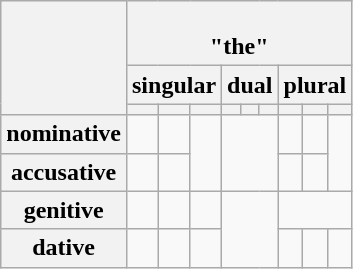<table class="wikitable polytonic">
<tr>
<th rowspan="3"></th>
<th colspan="9"><br>"the"</th>
</tr>
<tr>
<th colspan="3">singular</th>
<th colspan="3">dual</th>
<th colspan="3">plural</th>
</tr>
<tr>
<th></th>
<th></th>
<th></th>
<th></th>
<th></th>
<th></th>
<th></th>
<th></th>
<th></th>
</tr>
<tr>
<th>nominative</th>
<td></td>
<td></td>
<td rowspan="2"></td>
<td rowspan="2" colspan="3"></td>
<td></td>
<td></td>
<td rowspan="2"></td>
</tr>
<tr>
<th>accusative</th>
<td></td>
<td></td>
<td></td>
<td></td>
</tr>
<tr>
<th>genitive</th>
<td></td>
<td></td>
<td></td>
<td rowspan="2" colspan="3"></td>
<td colspan="3"></td>
</tr>
<tr>
<th>dative</th>
<td></td>
<td></td>
<td></td>
<td></td>
<td></td>
<td></td>
</tr>
</table>
